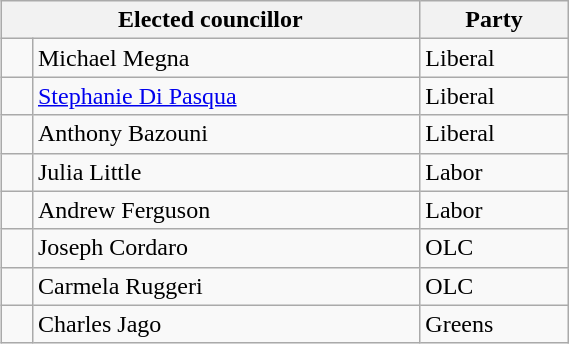<table class="wikitable" style="float:right;clear:right;width:30%">
<tr>
<th colspan="2">Elected councillor</th>
<th>Party</th>
</tr>
<tr>
<td> </td>
<td>Michael Megna</td>
<td>Liberal</td>
</tr>
<tr>
<td> </td>
<td><a href='#'>Stephanie Di Pasqua</a></td>
<td>Liberal</td>
</tr>
<tr>
<td> </td>
<td>Anthony Bazouni</td>
<td>Liberal</td>
</tr>
<tr>
<td> </td>
<td>Julia Little</td>
<td>Labor</td>
</tr>
<tr>
<td> </td>
<td>Andrew Ferguson</td>
<td>Labor</td>
</tr>
<tr>
<td> </td>
<td>Joseph Cordaro</td>
<td>OLC</td>
</tr>
<tr>
<td> </td>
<td>Carmela Ruggeri</td>
<td>OLC</td>
</tr>
<tr>
<td> </td>
<td>Charles Jago</td>
<td>Greens</td>
</tr>
</table>
